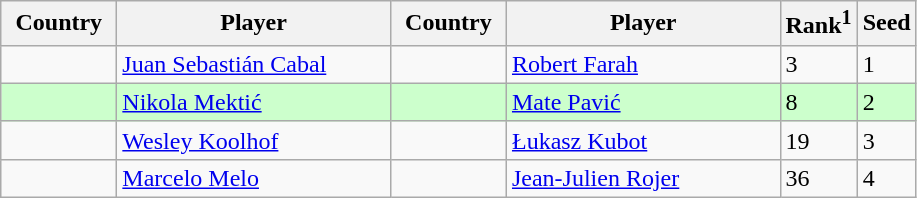<table class="sortable wikitable">
<tr>
<th width="70">Country</th>
<th width="175">Player</th>
<th width="70">Country</th>
<th width="175">Player</th>
<th>Rank<sup>1</sup></th>
<th>Seed</th>
</tr>
<tr>
<td></td>
<td><a href='#'>Juan Sebastián Cabal</a></td>
<td></td>
<td><a href='#'>Robert Farah</a></td>
<td>3</td>
<td>1</td>
</tr>
<tr style="background:#cfc;">
<td></td>
<td><a href='#'>Nikola Mektić</a></td>
<td></td>
<td><a href='#'>Mate Pavić</a></td>
<td>8</td>
<td>2</td>
</tr>
<tr>
<td></td>
<td><a href='#'>Wesley Koolhof</a></td>
<td></td>
<td><a href='#'>Łukasz Kubot</a></td>
<td>19</td>
<td>3</td>
</tr>
<tr>
<td></td>
<td><a href='#'>Marcelo Melo</a></td>
<td></td>
<td><a href='#'>Jean-Julien Rojer</a></td>
<td>36</td>
<td>4</td>
</tr>
</table>
